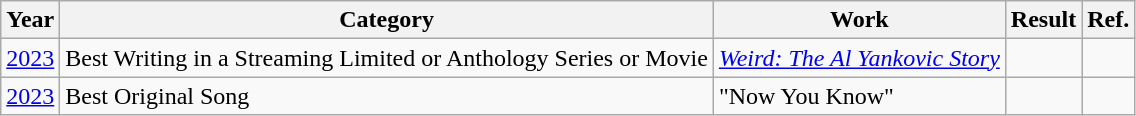<table class="wikitable">
<tr>
<th>Year</th>
<th>Category</th>
<th>Work</th>
<th>Result</th>
<th>Ref.</th>
</tr>
<tr>
<td><a href='#'>2023</a></td>
<td>Best Writing in a Streaming Limited or Anthology Series or Movie</td>
<td><em><a href='#'>Weird: The Al Yankovic Story</a></em></td>
<td></td>
<td align="center"></td>
</tr>
<tr>
<td><a href='#'>2023</a></td>
<td>Best Original Song</td>
<td>"Now You Know"</td>
<td></td>
<td align="center"></td>
</tr>
</table>
